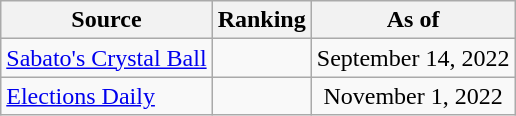<table class="wikitable" style="text-align:center">
<tr>
<th>Source</th>
<th>Ranking</th>
<th>As of</th>
</tr>
<tr>
<td align=left><a href='#'>Sabato's Crystal Ball</a></td>
<td></td>
<td>September 14, 2022</td>
</tr>
<tr>
<td align="left"><a href='#'>Elections Daily</a></td>
<td></td>
<td>November 1, 2022</td>
</tr>
</table>
